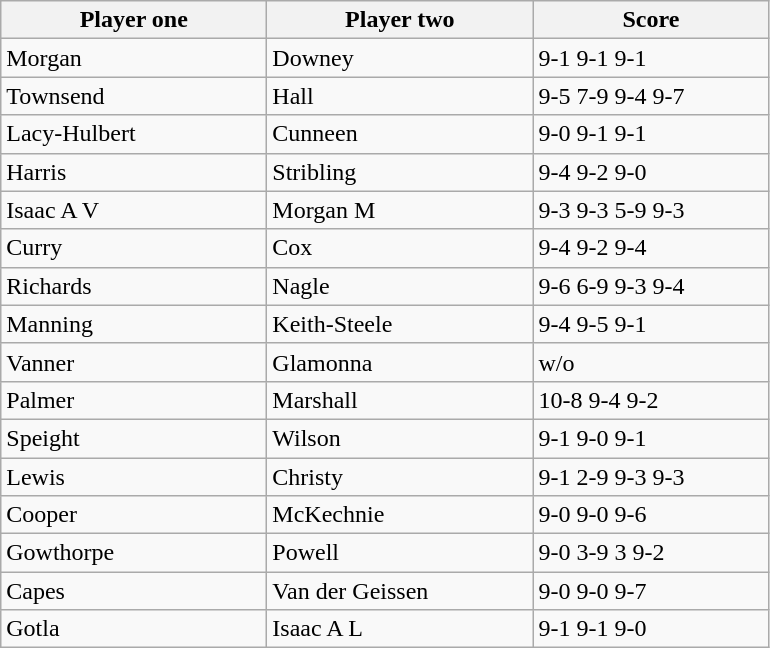<table class="wikitable">
<tr>
<th width=170>Player one</th>
<th width=170>Player two</th>
<th width=150>Score</th>
</tr>
<tr>
<td> Morgan</td>
<td> Downey</td>
<td>9-1 9-1 9-1</td>
</tr>
<tr>
<td> Townsend</td>
<td> Hall</td>
<td>9-5 7-9 9-4 9-7</td>
</tr>
<tr>
<td> Lacy-Hulbert</td>
<td> Cunneen</td>
<td>9-0 9-1 9-1</td>
</tr>
<tr>
<td> Harris</td>
<td> Stribling</td>
<td>9-4 9-2 9-0</td>
</tr>
<tr>
<td> Isaac A V</td>
<td> Morgan M</td>
<td>9-3 9-3 5-9 9-3</td>
</tr>
<tr>
<td> Curry</td>
<td> Cox</td>
<td>9-4 9-2 9-4</td>
</tr>
<tr>
<td> Richards</td>
<td> Nagle</td>
<td>9-6 6-9 9-3 9-4</td>
</tr>
<tr>
<td> Manning</td>
<td> Keith-Steele</td>
<td>9-4 9-5 9-1</td>
</tr>
<tr>
<td> Vanner</td>
<td> Glamonna</td>
<td>w/o</td>
</tr>
<tr>
<td> Palmer</td>
<td> Marshall</td>
<td>10-8 9-4 9-2</td>
</tr>
<tr>
<td> Speight</td>
<td> Wilson</td>
<td>9-1 9-0 9-1</td>
</tr>
<tr>
<td> Lewis</td>
<td> Christy</td>
<td>9-1 2-9 9-3 9-3</td>
</tr>
<tr>
<td> Cooper</td>
<td> McKechnie</td>
<td>9-0 9-0 9-6</td>
</tr>
<tr>
<td> Gowthorpe</td>
<td> Powell</td>
<td>9-0 3-9 3 9-2</td>
</tr>
<tr>
<td> Capes</td>
<td> Van der Geissen</td>
<td>9-0 9-0 9-7</td>
</tr>
<tr>
<td> Gotla</td>
<td> Isaac A L</td>
<td>9-1 9-1 9-0</td>
</tr>
</table>
